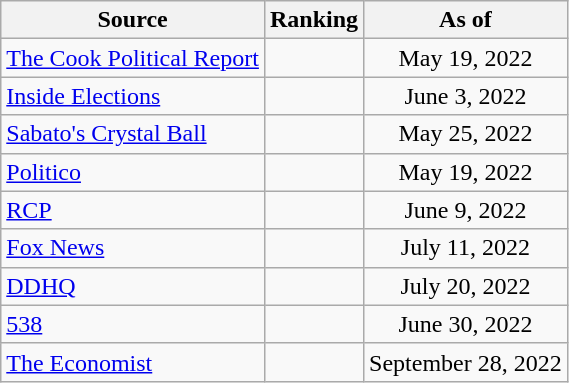<table class="wikitable" style="text-align:center">
<tr>
<th>Source</th>
<th>Ranking</th>
<th>As of</th>
</tr>
<tr>
<td align=left><a href='#'>The Cook Political Report</a></td>
<td></td>
<td>May 19, 2022</td>
</tr>
<tr>
<td align=left><a href='#'>Inside Elections</a></td>
<td></td>
<td>June 3, 2022</td>
</tr>
<tr>
<td align=left><a href='#'>Sabato's Crystal Ball</a></td>
<td></td>
<td>May 25, 2022</td>
</tr>
<tr>
<td align=left><a href='#'>Politico</a></td>
<td></td>
<td>May 19, 2022</td>
</tr>
<tr>
<td align="left"><a href='#'>RCP</a></td>
<td></td>
<td>June 9, 2022</td>
</tr>
<tr>
<td align=left><a href='#'>Fox News</a></td>
<td></td>
<td>July 11, 2022</td>
</tr>
<tr>
<td align="left"><a href='#'>DDHQ</a></td>
<td></td>
<td>July 20, 2022</td>
</tr>
<tr>
<td align="left"><a href='#'>538</a></td>
<td></td>
<td>June 30, 2022</td>
</tr>
<tr>
<td align="left"><a href='#'>The Economist</a></td>
<td></td>
<td>September 28, 2022</td>
</tr>
</table>
